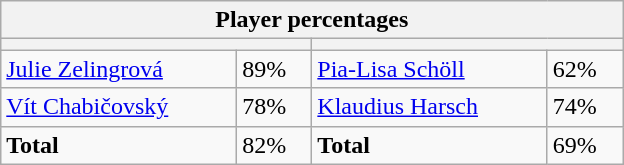<table class="wikitable">
<tr>
<th colspan=4 width=400>Player percentages</th>
</tr>
<tr>
<th colspan=2 width=200 style="white-space:nowrap;"></th>
<th colspan=2 width=200 style="white-space:nowrap;"></th>
</tr>
<tr>
<td><a href='#'>Julie Zelingrová</a></td>
<td>89%</td>
<td><a href='#'>Pia-Lisa Schöll</a></td>
<td>62%</td>
</tr>
<tr>
<td><a href='#'>Vít Chabičovský</a></td>
<td>78%</td>
<td><a href='#'>Klaudius Harsch</a></td>
<td>74%</td>
</tr>
<tr>
<td><strong>Total</strong></td>
<td>82%</td>
<td><strong>Total</strong></td>
<td>69%</td>
</tr>
</table>
